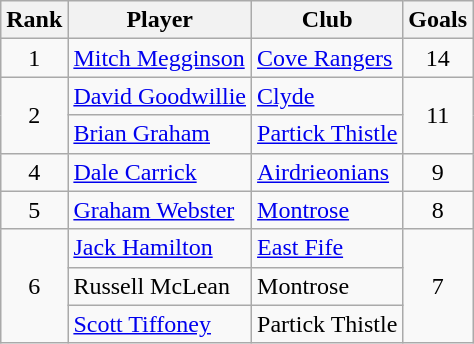<table class="wikitable" style="text-align:center">
<tr>
<th>Rank</th>
<th>Player</th>
<th>Club</th>
<th>Goals</th>
</tr>
<tr>
<td>1</td>
<td align="left"> <a href='#'>Mitch Megginson</a></td>
<td align="left"><a href='#'>Cove Rangers</a></td>
<td>14</td>
</tr>
<tr>
<td rowspan="2">2</td>
<td align="left"> <a href='#'>David Goodwillie</a></td>
<td align="left"><a href='#'>Clyde</a></td>
<td rowspan="2">11</td>
</tr>
<tr>
<td align="left"> <a href='#'>Brian Graham</a></td>
<td align="left"><a href='#'>Partick Thistle</a></td>
</tr>
<tr>
<td>4</td>
<td align="left"> <a href='#'>Dale Carrick</a></td>
<td align="left"><a href='#'>Airdrieonians</a></td>
<td>9</td>
</tr>
<tr>
<td>5</td>
<td align="left"> <a href='#'>Graham Webster</a></td>
<td align="left"><a href='#'>Montrose</a></td>
<td>8</td>
</tr>
<tr>
<td rowspan="3">6</td>
<td align="left"> <a href='#'>Jack Hamilton</a></td>
<td align="left"><a href='#'>East Fife</a></td>
<td rowspan="3">7</td>
</tr>
<tr>
<td align="left"> Russell McLean</td>
<td align="left">Montrose</td>
</tr>
<tr>
<td align="left"> <a href='#'>Scott Tiffoney</a></td>
<td align="left">Partick Thistle</td>
</tr>
</table>
